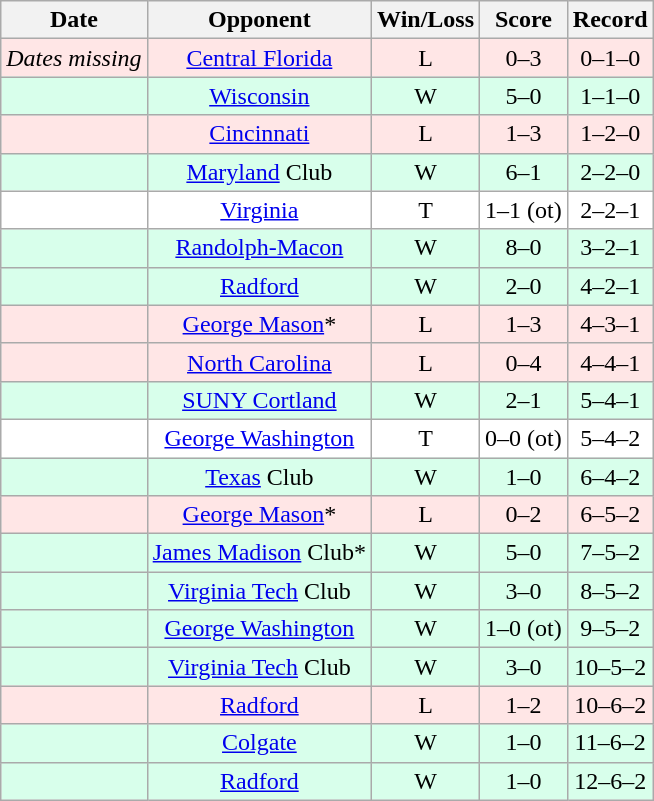<table class="wikitable">
<tr>
<th>Date</th>
<th>Opponent</th>
<th>Win/Loss</th>
<th>Score</th>
<th>Record</th>
</tr>
<tr align="center" style="background:#FFE6E6;">
<td><em>Dates missing</em></td>
<td><a href='#'>Central Florida</a></td>
<td>L</td>
<td>0–3</td>
<td>0–1–0</td>
</tr>
<tr align="center" style="background:#D8FFEB;">
<td></td>
<td><a href='#'>Wisconsin</a></td>
<td>W</td>
<td>5–0</td>
<td>1–1–0</td>
</tr>
<tr align="center" style="background:#FFE6E6;">
<td></td>
<td><a href='#'>Cincinnati</a></td>
<td>L</td>
<td>1–3</td>
<td>1–2–0</td>
</tr>
<tr align="center" style="background:#D8FFEB;">
<td></td>
<td><a href='#'>Maryland</a> Club</td>
<td>W</td>
<td>6–1</td>
<td>2–2–0</td>
</tr>
<tr align="center" style="background:#FFFFFF;">
<td></td>
<td><a href='#'>Virginia</a></td>
<td>T</td>
<td>1–1 (ot)</td>
<td>2–2–1</td>
</tr>
<tr align="center" style="background:#D8FFEB;">
<td></td>
<td><a href='#'>Randolph-Macon</a></td>
<td>W</td>
<td>8–0</td>
<td>3–2–1</td>
</tr>
<tr align="center" style="background:#D8FFEB;">
<td></td>
<td><a href='#'>Radford</a></td>
<td>W</td>
<td>2–0</td>
<td>4–2–1</td>
</tr>
<tr align="center" style="background:#FFE6E6;">
<td></td>
<td><a href='#'>George Mason</a>*</td>
<td>L</td>
<td>1–3</td>
<td>4–3–1</td>
</tr>
<tr align="center" style="background:#FFE6E6;">
<td></td>
<td><a href='#'>North Carolina</a></td>
<td>L</td>
<td>0–4</td>
<td>4–4–1</td>
</tr>
<tr align="center" style="background:#D8FFEB;">
<td></td>
<td><a href='#'>SUNY Cortland</a></td>
<td>W</td>
<td>2–1</td>
<td>5–4–1</td>
</tr>
<tr align="center" style="background:#FFFFFF;">
<td></td>
<td><a href='#'>George Washington</a></td>
<td>T</td>
<td>0–0 (ot)</td>
<td>5–4–2</td>
</tr>
<tr align="center" style="background:#D8FFEB;">
<td></td>
<td><a href='#'>Texas</a> Club</td>
<td>W</td>
<td>1–0</td>
<td>6–4–2</td>
</tr>
<tr align="center" style="background:#FFE6E6;">
<td></td>
<td><a href='#'>George Mason</a>*</td>
<td>L</td>
<td>0–2</td>
<td>6–5–2</td>
</tr>
<tr align="center" style="background:#D8FFEB;">
<td></td>
<td><a href='#'>James Madison</a> Club*</td>
<td>W</td>
<td>5–0</td>
<td>7–5–2</td>
</tr>
<tr align="center" style="background:#D8FFEB;">
<td></td>
<td><a href='#'>Virginia Tech</a> Club</td>
<td>W</td>
<td>3–0</td>
<td>8–5–2</td>
</tr>
<tr align="center" style="background:#D8FFEB;">
<td></td>
<td><a href='#'>George Washington</a></td>
<td>W</td>
<td>1–0 (ot)</td>
<td>9–5–2</td>
</tr>
<tr align="center" style="background:#D8FFEB;">
<td></td>
<td><a href='#'>Virginia Tech</a> Club</td>
<td>W</td>
<td>3–0</td>
<td>10–5–2</td>
</tr>
<tr align="center" style="background:#FFE6E6;">
<td></td>
<td><a href='#'>Radford</a></td>
<td>L</td>
<td>1–2</td>
<td>10–6–2</td>
</tr>
<tr align="center" style="background:#D8FFEB;">
<td></td>
<td><a href='#'>Colgate</a></td>
<td>W</td>
<td>1–0</td>
<td>11–6–2</td>
</tr>
<tr align="center" style="background:#D8FFEB;">
<td></td>
<td><a href='#'>Radford</a></td>
<td>W</td>
<td>1–0</td>
<td>12–6–2</td>
</tr>
</table>
